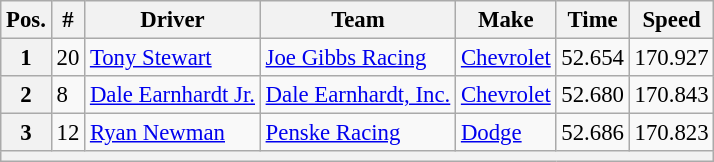<table class="wikitable" style="font-size:95%">
<tr>
<th>Pos.</th>
<th>#</th>
<th>Driver</th>
<th>Team</th>
<th>Make</th>
<th>Time</th>
<th>Speed</th>
</tr>
<tr>
<th>1</th>
<td>20</td>
<td><a href='#'>Tony Stewart</a></td>
<td><a href='#'>Joe Gibbs Racing</a></td>
<td><a href='#'>Chevrolet</a></td>
<td>52.654</td>
<td>170.927</td>
</tr>
<tr>
<th>2</th>
<td>8</td>
<td><a href='#'>Dale Earnhardt Jr.</a></td>
<td><a href='#'>Dale Earnhardt, Inc.</a></td>
<td><a href='#'>Chevrolet</a></td>
<td>52.680</td>
<td>170.843</td>
</tr>
<tr>
<th>3</th>
<td>12</td>
<td><a href='#'>Ryan Newman</a></td>
<td><a href='#'>Penske Racing</a></td>
<td><a href='#'>Dodge</a></td>
<td>52.686</td>
<td>170.823</td>
</tr>
<tr>
<th colspan="7"></th>
</tr>
</table>
